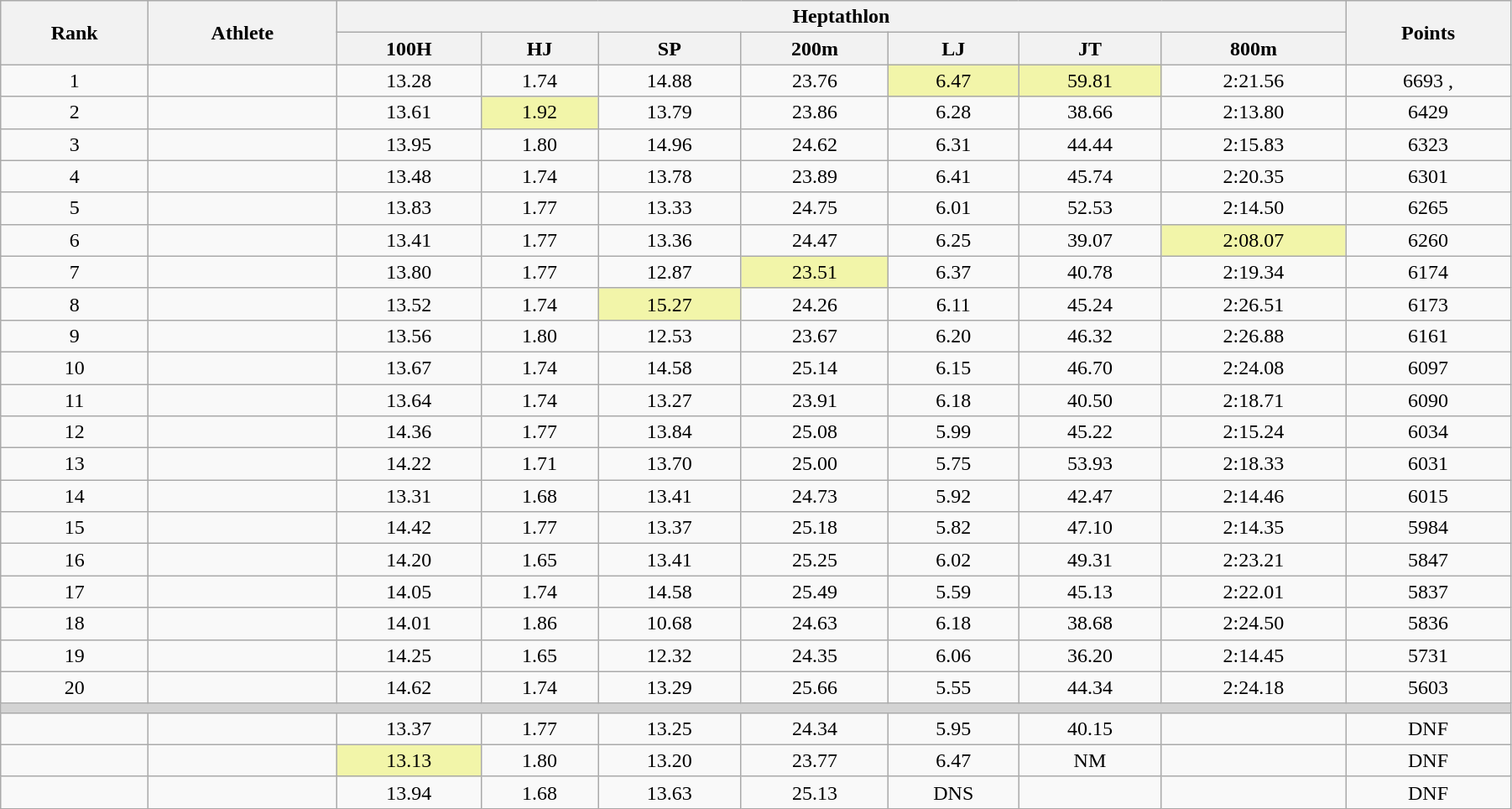<table width="95%" class="wikitable sortable" style=" text-align:center; font-size:100%;">
<tr>
<th rowspan="2">Rank</th>
<th rowspan="2" class=unsortable>Athlete</th>
<th colspan="7">Heptathlon</th>
<th rowspan="2">Points</th>
</tr>
<tr>
<th>100H</th>
<th>HJ</th>
<th>SP</th>
<th>200m</th>
<th>LJ</th>
<th>JT</th>
<th>800m</th>
</tr>
<tr>
<td>1</td>
<td align="left"></td>
<td>13.28</td>
<td>1.74</td>
<td>14.88</td>
<td>23.76</td>
<td bgcolor="#f2f5a9">6.47</td>
<td bgcolor="#f2f5a9">59.81</td>
<td>2:21.56</td>
<td>6693 , </td>
</tr>
<tr>
<td>2</td>
<td align="left"></td>
<td>13.61</td>
<td bgcolor="#f2f5a9">1.92</td>
<td>13.79</td>
<td>23.86</td>
<td>6.28</td>
<td>38.66</td>
<td>2:13.80</td>
<td>6429 </td>
</tr>
<tr>
<td>3</td>
<td align="left"></td>
<td>13.95</td>
<td>1.80</td>
<td>14.96</td>
<td>24.62</td>
<td>6.31</td>
<td>44.44</td>
<td>2:15.83</td>
<td>6323 </td>
</tr>
<tr>
<td>4</td>
<td align="left"></td>
<td>13.48</td>
<td>1.74</td>
<td>13.78</td>
<td>23.89</td>
<td>6.41</td>
<td>45.74</td>
<td>2:20.35</td>
<td>6301</td>
</tr>
<tr>
<td>5</td>
<td align="left"></td>
<td>13.83</td>
<td>1.77</td>
<td>13.33</td>
<td>24.75</td>
<td>6.01</td>
<td>52.53</td>
<td>2:14.50</td>
<td>6265 </td>
</tr>
<tr>
<td>6</td>
<td align="left"></td>
<td>13.41</td>
<td>1.77</td>
<td>13.36</td>
<td>24.47</td>
<td>6.25</td>
<td>39.07</td>
<td bgcolor="#f2f5a9">2:08.07</td>
<td>6260 </td>
</tr>
<tr>
<td>7</td>
<td align="left"></td>
<td>13.80</td>
<td>1.77</td>
<td>12.87</td>
<td bgcolor="#f2f5a9">23.51</td>
<td>6.37</td>
<td>40.78</td>
<td>2:19.34</td>
<td>6174 </td>
</tr>
<tr>
<td>8</td>
<td align="left"></td>
<td>13.52</td>
<td>1.74</td>
<td bgcolor="#f2f5a9">15.27</td>
<td>24.26</td>
<td>6.11</td>
<td>45.24</td>
<td>2:26.51</td>
<td>6173 </td>
</tr>
<tr>
<td>9</td>
<td align="left"></td>
<td>13.56</td>
<td>1.80</td>
<td>12.53</td>
<td>23.67</td>
<td>6.20</td>
<td>46.32</td>
<td>2:26.88</td>
<td>6161</td>
</tr>
<tr>
<td>10</td>
<td align="left"></td>
<td>13.67</td>
<td>1.74</td>
<td>14.58</td>
<td>25.14</td>
<td>6.15</td>
<td>46.70</td>
<td>2:24.08</td>
<td>6097 </td>
</tr>
<tr>
<td>11</td>
<td align="left"></td>
<td>13.64</td>
<td>1.74</td>
<td>13.27</td>
<td>23.91</td>
<td>6.18</td>
<td>40.50</td>
<td>2:18.71</td>
<td>6090 </td>
</tr>
<tr>
<td>12</td>
<td align="left"></td>
<td>14.36</td>
<td>1.77</td>
<td>13.84</td>
<td>25.08</td>
<td>5.99</td>
<td>45.22</td>
<td>2:15.24</td>
<td>6034 </td>
</tr>
<tr>
<td>13</td>
<td align="left"></td>
<td>14.22</td>
<td>1.71</td>
<td>13.70</td>
<td>25.00</td>
<td>5.75</td>
<td>53.93</td>
<td>2:18.33</td>
<td>6031 </td>
</tr>
<tr>
<td>14</td>
<td align="left"></td>
<td>13.31</td>
<td>1.68</td>
<td>13.41</td>
<td>24.73</td>
<td>5.92</td>
<td>42.47</td>
<td>2:14.46</td>
<td>6015 </td>
</tr>
<tr>
<td>15</td>
<td align="left"></td>
<td>14.42</td>
<td>1.77</td>
<td>13.37</td>
<td>25.18</td>
<td>5.82</td>
<td>47.10</td>
<td>2:14.35</td>
<td>5984 </td>
</tr>
<tr>
<td>16</td>
<td align="left"></td>
<td>14.20</td>
<td>1.65</td>
<td>13.41</td>
<td>25.25</td>
<td>6.02</td>
<td>49.31</td>
<td>2:23.21</td>
<td>5847 </td>
</tr>
<tr>
<td>17</td>
<td align="left"></td>
<td>14.05</td>
<td>1.74</td>
<td>14.58</td>
<td>25.49</td>
<td>5.59</td>
<td>45.13</td>
<td>2:22.01</td>
<td>5837 </td>
</tr>
<tr>
<td>18</td>
<td align="left"></td>
<td>14.01</td>
<td>1.86</td>
<td>10.68</td>
<td>24.63</td>
<td>6.18</td>
<td>38.68</td>
<td>2:24.50</td>
<td>5836 </td>
</tr>
<tr>
<td>19</td>
<td align="left"></td>
<td>14.25</td>
<td>1.65</td>
<td>12.32</td>
<td>24.35</td>
<td>6.06</td>
<td>36.20</td>
<td>2:14.45</td>
<td>5731 </td>
</tr>
<tr>
<td>20</td>
<td align="left"></td>
<td>14.62</td>
<td>1.74</td>
<td>13.29</td>
<td>25.66</td>
<td>5.55</td>
<td>44.34</td>
<td>2:24.18</td>
<td>5603 </td>
</tr>
<tr>
<td bgcolor="lightgray" colspan="13"></td>
</tr>
<tr>
<td></td>
<td align="left"></td>
<td>13.37</td>
<td>1.77</td>
<td>13.25</td>
<td>24.34</td>
<td>5.95</td>
<td>40.15</td>
<td></td>
<td>DNF</td>
</tr>
<tr>
<td></td>
<td align="left"></td>
<td bgcolor="#f2f5a9">13.13</td>
<td>1.80</td>
<td>13.20</td>
<td>23.77</td>
<td>6.47</td>
<td>NM</td>
<td></td>
<td>DNF</td>
</tr>
<tr>
<td></td>
<td align="left"></td>
<td>13.94</td>
<td>1.68</td>
<td>13.63</td>
<td>25.13</td>
<td>DNS</td>
<td></td>
<td></td>
<td>DNF</td>
</tr>
</table>
